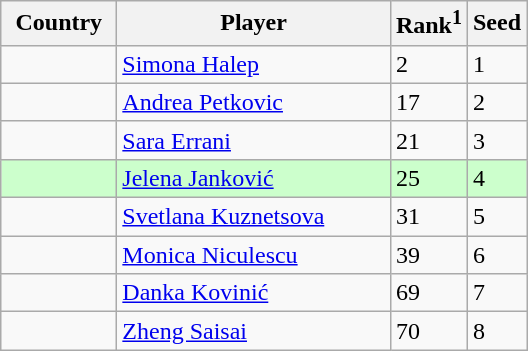<table class="sortable wikitable">
<tr>
<th width="70">Country</th>
<th width="175">Player</th>
<th>Rank<sup>1</sup></th>
<th>Seed</th>
</tr>
<tr>
<td></td>
<td><a href='#'>Simona Halep</a></td>
<td>2</td>
<td>1</td>
</tr>
<tr>
<td></td>
<td><a href='#'>Andrea Petkovic</a></td>
<td>17</td>
<td>2</td>
</tr>
<tr>
<td></td>
<td><a href='#'>Sara Errani</a></td>
<td>21</td>
<td>3</td>
</tr>
<tr style="background:#cfc;">
<td></td>
<td><a href='#'>Jelena Janković</a></td>
<td>25</td>
<td>4</td>
</tr>
<tr>
<td></td>
<td><a href='#'>Svetlana Kuznetsova</a></td>
<td>31</td>
<td>5</td>
</tr>
<tr>
<td></td>
<td><a href='#'>Monica Niculescu</a></td>
<td>39</td>
<td>6</td>
</tr>
<tr>
<td></td>
<td><a href='#'>Danka Kovinić</a></td>
<td>69</td>
<td>7</td>
</tr>
<tr>
<td></td>
<td><a href='#'>Zheng Saisai</a></td>
<td>70</td>
<td>8</td>
</tr>
</table>
